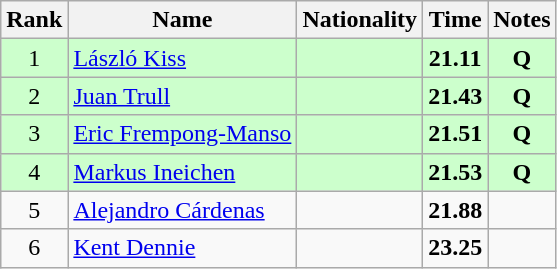<table class="wikitable sortable" style="text-align:center">
<tr>
<th>Rank</th>
<th>Name</th>
<th>Nationality</th>
<th>Time</th>
<th>Notes</th>
</tr>
<tr bgcolor=ccffcc>
<td>1</td>
<td align=left><a href='#'>László Kiss</a></td>
<td align=left></td>
<td><strong>21.11</strong></td>
<td><strong>Q</strong></td>
</tr>
<tr bgcolor=ccffcc>
<td>2</td>
<td align=left><a href='#'>Juan Trull</a></td>
<td align=left></td>
<td><strong>21.43</strong></td>
<td><strong>Q</strong></td>
</tr>
<tr bgcolor=ccffcc>
<td>3</td>
<td align=left><a href='#'>Eric Frempong-Manso</a></td>
<td align=left></td>
<td><strong>21.51</strong></td>
<td><strong>Q</strong></td>
</tr>
<tr bgcolor=ccffcc>
<td>4</td>
<td align=left><a href='#'>Markus Ineichen</a></td>
<td align=left></td>
<td><strong>21.53</strong></td>
<td><strong>Q</strong></td>
</tr>
<tr>
<td>5</td>
<td align=left><a href='#'>Alejandro Cárdenas</a></td>
<td align=left></td>
<td><strong>21.88</strong></td>
<td></td>
</tr>
<tr>
<td>6</td>
<td align=left><a href='#'>Kent Dennie</a></td>
<td align=left></td>
<td><strong>23.25</strong></td>
<td></td>
</tr>
</table>
